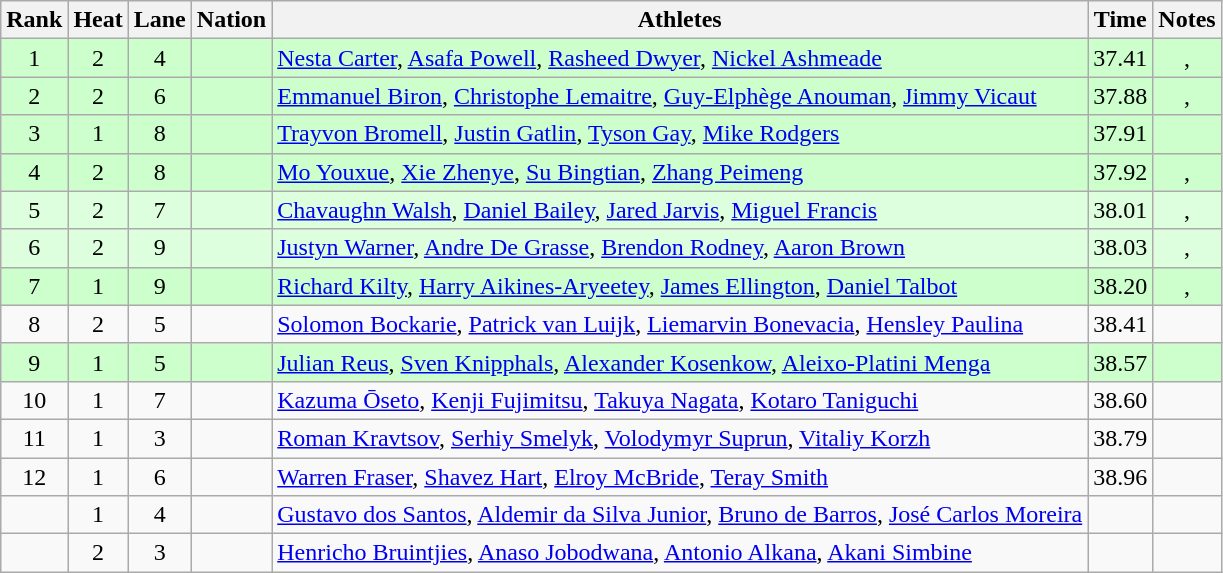<table class="wikitable sortable" style="text-align:center">
<tr>
<th>Rank</th>
<th>Heat</th>
<th>Lane</th>
<th>Nation</th>
<th>Athletes</th>
<th>Time</th>
<th>Notes</th>
</tr>
<tr bgcolor=ccffcc>
<td>1</td>
<td>2</td>
<td>4</td>
<td align=left></td>
<td align=left><a href='#'>Nesta Carter</a>, <a href='#'>Asafa Powell</a>, <a href='#'>Rasheed Dwyer</a>, <a href='#'>Nickel Ashmeade</a></td>
<td>37.41</td>
<td>, </td>
</tr>
<tr bgcolor=ccffcc>
<td>2</td>
<td>2</td>
<td>6</td>
<td align=left></td>
<td align=left><a href='#'>Emmanuel Biron</a>, <a href='#'>Christophe Lemaitre</a>, <a href='#'>Guy-Elphège Anouman</a>, <a href='#'>Jimmy Vicaut</a></td>
<td>37.88</td>
<td>, </td>
</tr>
<tr bgcolor=ccffcc>
<td>3</td>
<td>1</td>
<td>8</td>
<td align=left></td>
<td align=left><a href='#'>Trayvon Bromell</a>, <a href='#'>Justin Gatlin</a>, <a href='#'>Tyson Gay</a>, <a href='#'>Mike Rodgers</a></td>
<td>37.91</td>
<td></td>
</tr>
<tr bgcolor=ccffcc>
<td>4</td>
<td>2</td>
<td>8</td>
<td align=left></td>
<td align=left><a href='#'>Mo Youxue</a>, <a href='#'>Xie Zhenye</a>, <a href='#'>Su Bingtian</a>, <a href='#'>Zhang Peimeng</a></td>
<td>37.92</td>
<td>, </td>
</tr>
<tr bgcolor=ddffdd>
<td>5</td>
<td>2</td>
<td>7</td>
<td align=left></td>
<td align=left><a href='#'>Chavaughn Walsh</a>, <a href='#'>Daniel Bailey</a>, <a href='#'>Jared Jarvis</a>, <a href='#'>Miguel Francis</a></td>
<td>38.01</td>
<td>, </td>
</tr>
<tr bgcolor=ddffdd>
<td>6</td>
<td>2</td>
<td>9</td>
<td align=left></td>
<td align=left><a href='#'>Justyn Warner</a>, <a href='#'>Andre De Grasse</a>, <a href='#'>Brendon Rodney</a>, <a href='#'>Aaron Brown</a></td>
<td>38.03</td>
<td>, </td>
</tr>
<tr bgcolor=ccffcc>
<td>7</td>
<td>1</td>
<td>9</td>
<td align=left></td>
<td align=left><a href='#'>Richard Kilty</a>, <a href='#'>Harry Aikines-Aryeetey</a>, <a href='#'>James Ellington</a>, <a href='#'>Daniel Talbot</a></td>
<td>38.20</td>
<td>, </td>
</tr>
<tr>
<td>8</td>
<td>2</td>
<td>5</td>
<td align=left></td>
<td align=left><a href='#'>Solomon Bockarie</a>, <a href='#'>Patrick van Luijk</a>, <a href='#'>Liemarvin Bonevacia</a>, <a href='#'>Hensley Paulina</a></td>
<td>38.41</td>
<td></td>
</tr>
<tr bgcolor=ccffcc>
<td>9</td>
<td>1</td>
<td>5</td>
<td align=left></td>
<td align=left><a href='#'>Julian Reus</a>, <a href='#'>Sven Knipphals</a>, <a href='#'>Alexander Kosenkow</a>, <a href='#'>Aleixo-Platini Menga</a></td>
<td>38.57</td>
<td></td>
</tr>
<tr>
<td>10</td>
<td>1</td>
<td>7</td>
<td align=left></td>
<td align=left><a href='#'>Kazuma Ōseto</a>, <a href='#'>Kenji Fujimitsu</a>, <a href='#'>Takuya Nagata</a>, <a href='#'>Kotaro Taniguchi</a></td>
<td>38.60</td>
<td></td>
</tr>
<tr>
<td>11</td>
<td>1</td>
<td>3</td>
<td align=left></td>
<td align=left><a href='#'>Roman Kravtsov</a>, <a href='#'>Serhiy Smelyk</a>, <a href='#'>Volodymyr Suprun</a>, <a href='#'>Vitaliy Korzh</a></td>
<td>38.79</td>
<td></td>
</tr>
<tr>
<td>12</td>
<td>1</td>
<td>6</td>
<td align=left></td>
<td align=left><a href='#'>Warren Fraser</a>, <a href='#'>Shavez Hart</a>, <a href='#'>Elroy McBride</a>, <a href='#'>Teray Smith</a></td>
<td>38.96</td>
<td></td>
</tr>
<tr>
<td></td>
<td>1</td>
<td>4</td>
<td align=left></td>
<td align=left><a href='#'>Gustavo dos Santos</a>, <a href='#'>Aldemir da Silva Junior</a>, <a href='#'>Bruno de Barros</a>, <a href='#'>José Carlos Moreira</a></td>
<td></td>
<td></td>
</tr>
<tr>
<td></td>
<td>2</td>
<td>3</td>
<td align=left></td>
<td align=left><a href='#'>Henricho Bruintjies</a>, <a href='#'>Anaso Jobodwana</a>, <a href='#'>Antonio Alkana</a>, <a href='#'>Akani Simbine</a></td>
<td></td>
<td></td>
</tr>
</table>
